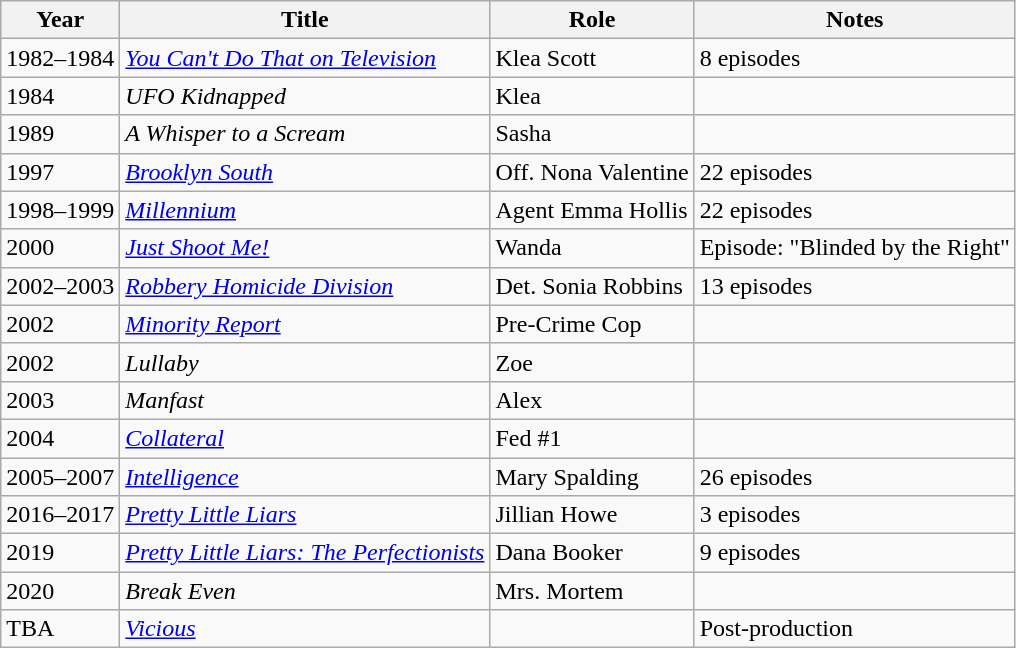<table class="wikitable">
<tr>
<th>Year</th>
<th>Title</th>
<th>Role</th>
<th>Notes</th>
</tr>
<tr>
<td>1982–1984</td>
<td><em><a href='#'>You Can't Do That on Television</a></em></td>
<td>Klea Scott</td>
<td>8 episodes</td>
</tr>
<tr>
<td>1984</td>
<td><em>UFO Kidnapped</em></td>
<td>Klea</td>
<td></td>
</tr>
<tr>
<td>1989</td>
<td><em>A Whisper to a Scream</em></td>
<td>Sasha</td>
<td></td>
</tr>
<tr>
<td>1997</td>
<td><em><a href='#'>Brooklyn South</a></em></td>
<td>Off. Nona Valentine</td>
<td>22 episodes</td>
</tr>
<tr>
<td>1998–1999</td>
<td><em><a href='#'>Millennium</a></em></td>
<td>Agent Emma Hollis</td>
<td>22 episodes</td>
</tr>
<tr>
<td>2000</td>
<td><em><a href='#'>Just Shoot Me!</a></em></td>
<td>Wanda</td>
<td>Episode: "Blinded by the Right"</td>
</tr>
<tr>
<td>2002–2003</td>
<td><em><a href='#'>Robbery Homicide Division</a></em></td>
<td>Det. Sonia Robbins</td>
<td>13 episodes</td>
</tr>
<tr>
<td>2002</td>
<td><em><a href='#'>Minority Report</a></em></td>
<td>Pre-Crime Cop</td>
<td></td>
</tr>
<tr>
<td>2002</td>
<td><em>Lullaby</em></td>
<td>Zoe</td>
<td></td>
</tr>
<tr>
<td>2003</td>
<td><em>Manfast</em></td>
<td>Alex</td>
<td></td>
</tr>
<tr>
<td>2004</td>
<td><em><a href='#'>Collateral</a></em></td>
<td>Fed #1</td>
<td></td>
</tr>
<tr>
<td>2005–2007</td>
<td><em><a href='#'>Intelligence</a></em></td>
<td>Mary Spalding</td>
<td>26 episodes</td>
</tr>
<tr>
<td>2016–2017</td>
<td><em><a href='#'>Pretty Little Liars</a></em></td>
<td>Jillian Howe</td>
<td>3 episodes</td>
</tr>
<tr>
<td>2019</td>
<td><em><a href='#'>Pretty Little Liars: The Perfectionists</a></em></td>
<td>Dana Booker</td>
<td>9 episodes</td>
</tr>
<tr>
<td>2020</td>
<td><em>Break Even</em></td>
<td>Mrs. Mortem</td>
<td></td>
</tr>
<tr>
<td>TBA</td>
<td><em><a href='#'>Vicious</a></em></td>
<td></td>
<td>Post-production</td>
</tr>
</table>
